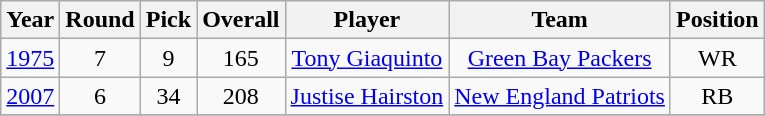<table class="wikitable sortable" style="text-align: center;">
<tr>
<th>Year</th>
<th>Round</th>
<th>Pick</th>
<th>Overall</th>
<th>Player</th>
<th>Team</th>
<th>Position</th>
</tr>
<tr>
<td><a href='#'>1975</a></td>
<td>7</td>
<td>9</td>
<td>165</td>
<td><a href='#'>Tony Giaquinto</a></td>
<td><a href='#'>Green Bay Packers</a></td>
<td>WR</td>
</tr>
<tr>
<td><a href='#'>2007</a></td>
<td>6</td>
<td>34</td>
<td>208</td>
<td><a href='#'>Justise Hairston</a></td>
<td><a href='#'>New England Patriots</a></td>
<td>RB</td>
</tr>
<tr>
</tr>
</table>
